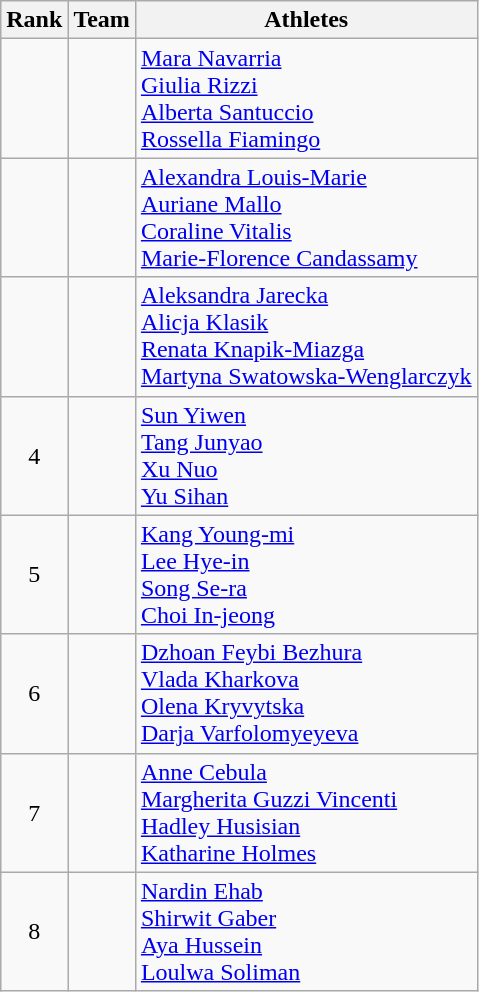<table class="wikitable sortable" style="text-align:center">
<tr>
<th>Rank</th>
<th>Team</th>
<th class="unsortable">Athletes</th>
</tr>
<tr>
<td></td>
<td align="left"></td>
<td align="left"><a href='#'>Mara Navarria</a><br><a href='#'>Giulia Rizzi</a><br><a href='#'>Alberta Santuccio</a><br><a href='#'>Rossella Fiamingo</a></td>
</tr>
<tr>
<td></td>
<td align="left"></td>
<td align="left"><a href='#'>Alexandra Louis-Marie</a><br><a href='#'>Auriane Mallo</a><br><a href='#'>Coraline Vitalis</a><br><a href='#'>Marie-Florence Candassamy</a></td>
</tr>
<tr>
<td></td>
<td align="left"></td>
<td align="left"><a href='#'>Aleksandra Jarecka</a><br><a href='#'>Alicja Klasik</a><br><a href='#'>Renata Knapik-Miazga</a><br><a href='#'>Martyna Swatowska-Wenglarczyk</a></td>
</tr>
<tr>
<td>4</td>
<td align="left"></td>
<td align="left"><a href='#'>Sun Yiwen</a><br><a href='#'>Tang Junyao</a><br><a href='#'>Xu Nuo</a><br><a href='#'>Yu Sihan</a></td>
</tr>
<tr>
<td>5</td>
<td align="left"></td>
<td align="left"><a href='#'>Kang Young-mi</a><br><a href='#'>Lee Hye-in</a><br><a href='#'>Song Se-ra</a><br><a href='#'>Choi In-jeong</a></td>
</tr>
<tr>
<td>6</td>
<td align="left"></td>
<td align="left"><a href='#'>Dzhoan Feybi Bezhura</a><br><a href='#'>Vlada Kharkova</a><br><a href='#'>Olena Kryvytska</a><br><a href='#'>Darja Varfolomyeyeva</a></td>
</tr>
<tr>
<td>7</td>
<td align="left"></td>
<td align="left"><a href='#'>Anne Cebula</a><br><a href='#'>Margherita Guzzi Vincenti</a><br><a href='#'>Hadley Husisian</a><br><a href='#'>Katharine Holmes</a></td>
</tr>
<tr>
<td>8</td>
<td align="left"></td>
<td align="left"><a href='#'>Nardin Ehab</a><br><a href='#'>Shirwit Gaber</a><br><a href='#'>Aya Hussein</a><br><a href='#'>Loulwa Soliman</a></td>
</tr>
</table>
